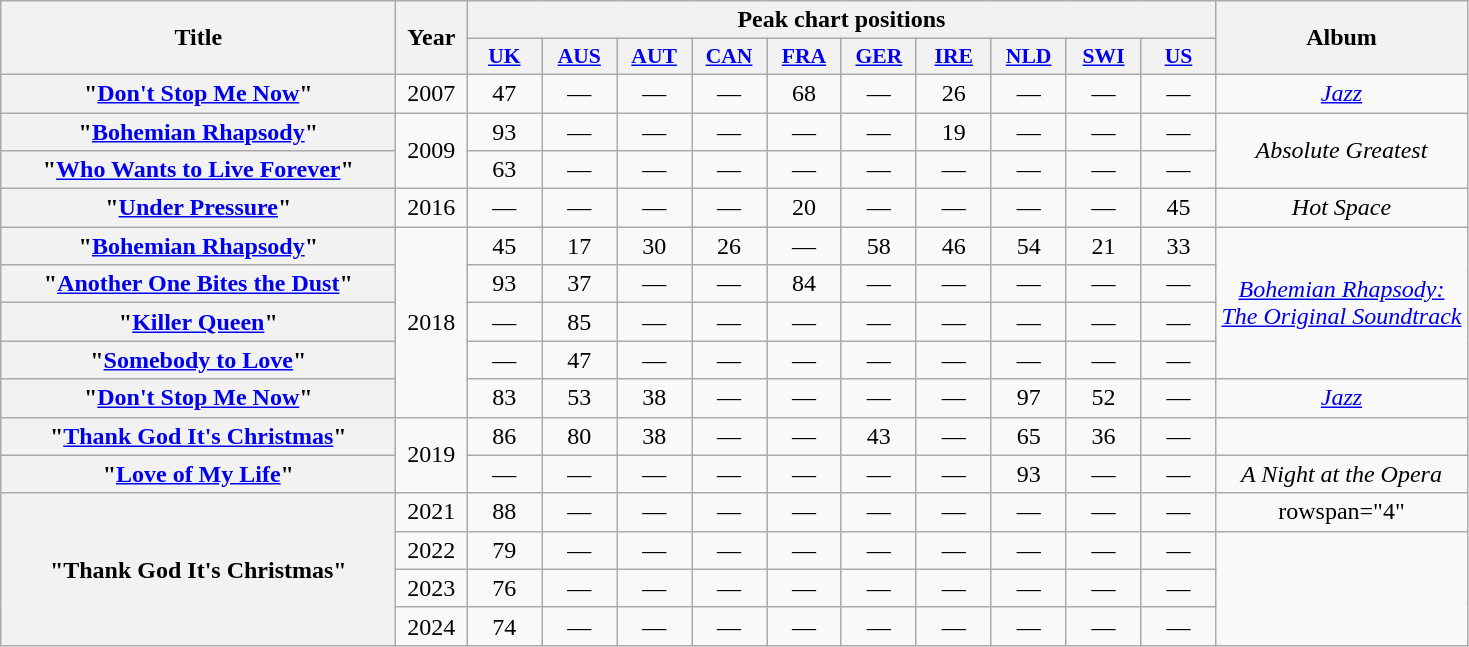<table class="wikitable plainrowheaders" style="text-align:center;">
<tr>
<th scope="col" rowspan="2" style="width:16em;">Title</th>
<th scope="col" rowspan="2" style="width:2.5em;">Year</th>
<th scope="col" colspan="10">Peak chart positions</th>
<th scope="col" rowspan="2" style="width:10em;">Album</th>
</tr>
<tr>
<th scope="col" style="width:3em;font-size:90%;"><a href='#'>UK</a><br></th>
<th scope="col" style="width:3em;font-size:90%;"><a href='#'>AUS</a><br></th>
<th scope="col" style="width:3em;font-size:90%;"><a href='#'>AUT</a><br></th>
<th scope="col" style="width:3em;font-size:90%;"><a href='#'>CAN</a><br></th>
<th scope="col" style="width:3em;font-size:90%;"><a href='#'>FRA</a><br></th>
<th scope="col" style="width:3em;font-size:90%;"><a href='#'>GER</a><br></th>
<th scope="col" style="width:3em;font-size:90%;"><a href='#'>IRE</a><br></th>
<th scope="col" style="width:3em;font-size:90%;"><a href='#'>NLD</a><br></th>
<th scope="col" style="width:3em;font-size:90%;"><a href='#'>SWI</a><br></th>
<th scope="col" style="width:3em;font-size:90%;"><a href='#'>US</a><br></th>
</tr>
<tr>
<th scope="row">"<a href='#'>Don't Stop Me Now</a>"</th>
<td>2007</td>
<td>47</td>
<td>—</td>
<td>—</td>
<td>—</td>
<td>68</td>
<td>—</td>
<td>26</td>
<td>—</td>
<td>—</td>
<td>—</td>
<td><em><a href='#'>Jazz</a></em></td>
</tr>
<tr>
<th scope="row">"<a href='#'>Bohemian Rhapsody</a>"</th>
<td rowspan="2">2009</td>
<td>93</td>
<td>—</td>
<td>—</td>
<td>—</td>
<td>—</td>
<td>—</td>
<td>19</td>
<td>—</td>
<td>—</td>
<td>—</td>
<td rowspan="2"><em>Absolute Greatest</em></td>
</tr>
<tr>
<th scope="row">"<a href='#'>Who Wants to Live Forever</a>"</th>
<td>63</td>
<td>—</td>
<td>—</td>
<td>—</td>
<td>—</td>
<td>—</td>
<td>—</td>
<td>—</td>
<td>—</td>
<td>—</td>
</tr>
<tr>
<th scope="row">"<a href='#'>Under Pressure</a>"<br></th>
<td>2016</td>
<td>—</td>
<td>—</td>
<td>—</td>
<td>—</td>
<td>20</td>
<td>—</td>
<td>—</td>
<td>—</td>
<td>—</td>
<td>45</td>
<td><em>Hot Space</em></td>
</tr>
<tr>
<th scope="row">"<a href='#'>Bohemian Rhapsody</a>"</th>
<td rowspan="5">2018</td>
<td>45</td>
<td>17</td>
<td>30</td>
<td>26</td>
<td>—</td>
<td>58</td>
<td>46</td>
<td>54</td>
<td>21</td>
<td>33</td>
<td rowspan="4"><em><a href='#'>Bohemian Rhapsody: The Original Soundtrack</a></em></td>
</tr>
<tr>
<th scope="row">"<a href='#'>Another One Bites the Dust</a>"</th>
<td>93</td>
<td>37</td>
<td>—</td>
<td>—</td>
<td>84</td>
<td>—</td>
<td>—</td>
<td>—</td>
<td>—</td>
<td>—</td>
</tr>
<tr>
<th scope="row">"<a href='#'>Killer Queen</a>"</th>
<td>—</td>
<td>85</td>
<td>—</td>
<td>—</td>
<td>—</td>
<td>—</td>
<td>—</td>
<td>—</td>
<td>—</td>
<td>—</td>
</tr>
<tr>
<th scope="row">"<a href='#'>Somebody to Love</a>"</th>
<td>—</td>
<td>47</td>
<td>—</td>
<td>—</td>
<td>—</td>
<td>—</td>
<td>—</td>
<td>—</td>
<td>—</td>
<td>—</td>
</tr>
<tr>
<th scope="row">"<a href='#'>Don't Stop Me Now</a>"</th>
<td>83</td>
<td>53</td>
<td>38</td>
<td>—</td>
<td>—</td>
<td>—</td>
<td>—</td>
<td>97</td>
<td>52</td>
<td>—</td>
<td><em><a href='#'>Jazz</a></em></td>
</tr>
<tr>
<th scope="row">"<a href='#'>Thank God It's Christmas</a>"</th>
<td rowspan="2">2019</td>
<td>86</td>
<td>80</td>
<td>38</td>
<td>—</td>
<td>—</td>
<td>43</td>
<td>—</td>
<td>65</td>
<td>36</td>
<td>—</td>
<td></td>
</tr>
<tr>
<th scope="row">"<a href='#'>Love of My Life</a>"</th>
<td>—</td>
<td>—</td>
<td>—</td>
<td>—</td>
<td>—</td>
<td>—</td>
<td>—</td>
<td>93</td>
<td>—</td>
<td>—</td>
<td><em>A Night at the Opera</em></td>
</tr>
<tr>
<th scope="row" rowspan="4">"Thank God It's Christmas"</th>
<td>2021</td>
<td>88</td>
<td>—</td>
<td>—</td>
<td>—</td>
<td>—</td>
<td>—</td>
<td>—</td>
<td>—</td>
<td>—</td>
<td>—</td>
<td>rowspan="4" </td>
</tr>
<tr>
<td>2022</td>
<td>79</td>
<td>—</td>
<td>—</td>
<td>—</td>
<td>—</td>
<td>—</td>
<td>—</td>
<td>—</td>
<td>—</td>
<td>—</td>
</tr>
<tr>
<td>2023</td>
<td>76</td>
<td>—</td>
<td>—</td>
<td>—</td>
<td>—</td>
<td>—</td>
<td>—</td>
<td>—</td>
<td>—</td>
<td>—</td>
</tr>
<tr>
<td>2024</td>
<td>74</td>
<td>—</td>
<td>—</td>
<td>—</td>
<td>—</td>
<td>—</td>
<td>—</td>
<td>—</td>
<td>—</td>
<td>—</td>
</tr>
</table>
